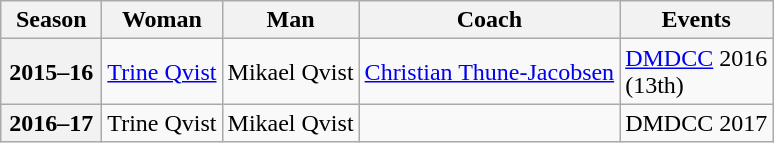<table class="wikitable">
<tr>
<th scope="col" width=60>Season</th>
<th scope="col">Woman</th>
<th scope="col">Man</th>
<th scope="col">Coach</th>
<th scope="col">Events</th>
</tr>
<tr>
<th scope="row">2015–16</th>
<td><a href='#'>Trine Qvist</a></td>
<td>Mikael Qvist</td>
<td><a href='#'>Christian Thune-Jacobsen</a></td>
<td><a href='#'>DMDCC</a> 2016 <br> (13th)</td>
</tr>
<tr>
<th scope="row">2016–17</th>
<td>Trine Qvist</td>
<td>Mikael Qvist</td>
<td></td>
<td>DMDCC 2017 </td>
</tr>
</table>
